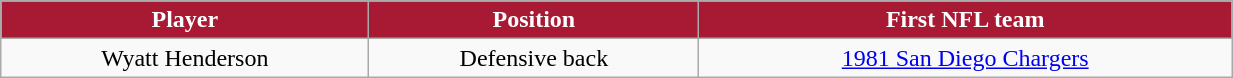<table class="wikitable" width="65%">
<tr align="center"  style="background:#A81933;color:#FFFFFF;">
<td><strong>Player</strong></td>
<td><strong>Position</strong></td>
<td><strong>First NFL team</strong></td>
</tr>
<tr align="center" bgcolor="">
<td>Wyatt Henderson</td>
<td>Defensive back</td>
<td><a href='#'>1981 San Diego Chargers</a></td>
</tr>
</table>
